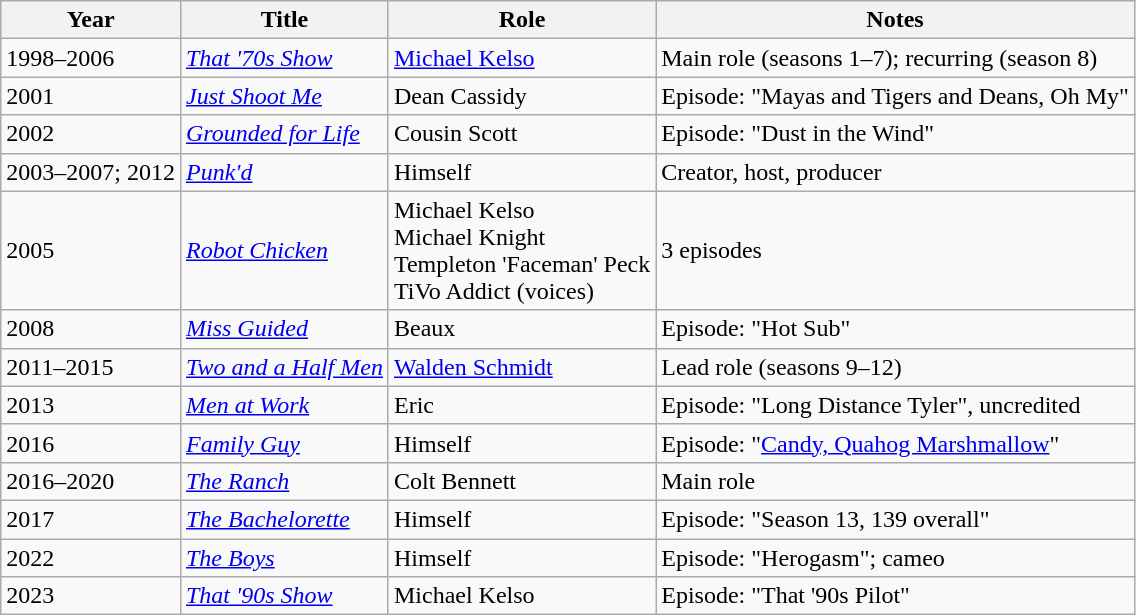<table class="wikitable sortable">
<tr>
<th>Year</th>
<th>Title</th>
<th>Role</th>
<th class="unsortable">Notes</th>
</tr>
<tr>
<td>1998–2006</td>
<td><em><a href='#'>That '70s Show</a></em></td>
<td><a href='#'>Michael Kelso</a></td>
<td>Main role (seasons 1–7); recurring (season 8)</td>
</tr>
<tr>
<td>2001</td>
<td><em><a href='#'>Just Shoot Me</a></em></td>
<td>Dean Cassidy</td>
<td>Episode: "Mayas and Tigers and Deans, Oh My"</td>
</tr>
<tr>
<td>2002</td>
<td><em><a href='#'>Grounded for Life</a></em></td>
<td>Cousin Scott</td>
<td>Episode: "Dust in the Wind"</td>
</tr>
<tr>
<td>2003–2007; 2012</td>
<td><em><a href='#'>Punk'd</a></em></td>
<td>Himself</td>
<td>Creator, host, producer</td>
</tr>
<tr>
<td>2005</td>
<td><em><a href='#'>Robot Chicken</a></em></td>
<td>Michael Kelso<br>Michael Knight<br>Templeton 'Faceman' Peck<br>TiVo Addict (voices)</td>
<td>3 episodes</td>
</tr>
<tr>
<td>2008</td>
<td><em><a href='#'>Miss Guided</a></em></td>
<td>Beaux</td>
<td>Episode: "Hot Sub"</td>
</tr>
<tr>
<td>2011–2015</td>
<td><em><a href='#'>Two and a Half Men</a></em></td>
<td><a href='#'>Walden Schmidt</a></td>
<td>Lead role (seasons 9–12)</td>
</tr>
<tr>
<td>2013</td>
<td><em><a href='#'>Men at Work</a></em></td>
<td>Eric</td>
<td>Episode: "Long Distance Tyler", uncredited</td>
</tr>
<tr>
<td>2016</td>
<td><em><a href='#'>Family Guy</a></em></td>
<td>Himself</td>
<td>Episode: "<a href='#'>Candy, Quahog Marshmallow</a>"</td>
</tr>
<tr>
<td>2016–2020</td>
<td><em><a href='#'>The Ranch</a></em></td>
<td>Colt Bennett</td>
<td>Main role</td>
</tr>
<tr>
<td>2017</td>
<td><em><a href='#'>The Bachelorette</a></em></td>
<td>Himself</td>
<td>Episode: "Season 13, 139 overall"</td>
</tr>
<tr>
<td>2022</td>
<td><em><a href='#'>The Boys</a></em></td>
<td>Himself</td>
<td>Episode: "Herogasm"; cameo</td>
</tr>
<tr>
<td>2023</td>
<td><em><a href='#'>That '90s Show</a></em></td>
<td>Michael Kelso</td>
<td>Episode: "That '90s Pilot"</td>
</tr>
</table>
